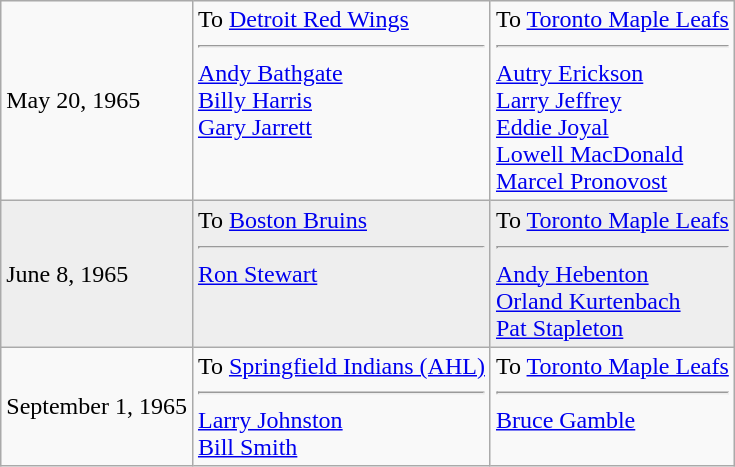<table class="wikitable">
<tr>
<td>May 20, 1965</td>
<td valign="top">To <a href='#'>Detroit Red Wings</a><hr><a href='#'>Andy Bathgate</a> <br> <a href='#'>Billy Harris</a> <br> <a href='#'>Gary Jarrett</a></td>
<td valign="top">To <a href='#'>Toronto Maple Leafs</a><hr><a href='#'>Autry Erickson</a> <br> <a href='#'>Larry Jeffrey</a> <br> <a href='#'>Eddie Joyal</a> <br> <a href='#'>Lowell MacDonald</a> <br> <a href='#'>Marcel Pronovost</a></td>
</tr>
<tr bgcolor="#eeeeee">
<td>June 8, 1965</td>
<td valign="top">To <a href='#'>Boston Bruins</a><hr><a href='#'>Ron Stewart</a></td>
<td valign="top">To <a href='#'>Toronto Maple Leafs</a><hr><a href='#'>Andy Hebenton</a> <br> <a href='#'>Orland Kurtenbach</a> <br> <a href='#'>Pat Stapleton</a></td>
</tr>
<tr>
<td>September 1, 1965</td>
<td valign="top">To <a href='#'>Springfield Indians (AHL)</a><hr><a href='#'>Larry Johnston</a> <br> <a href='#'>Bill Smith</a></td>
<td valign="top">To <a href='#'>Toronto Maple Leafs</a><hr><a href='#'>Bruce Gamble</a></td>
</tr>
</table>
